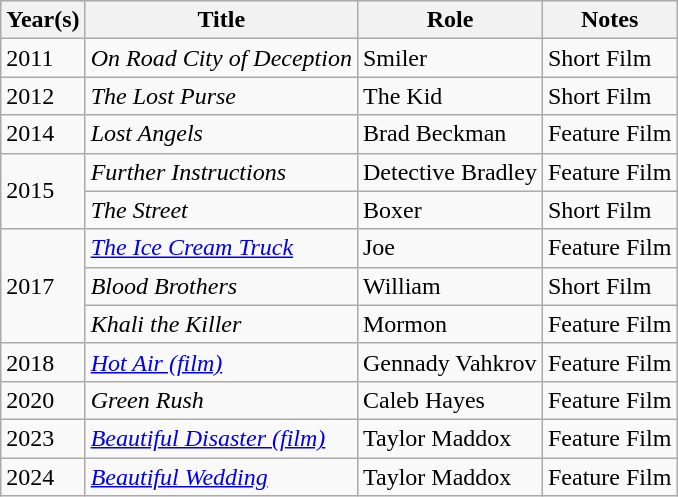<table class="wikitable sortable">
<tr>
<th>Year(s)</th>
<th>Title</th>
<th>Role</th>
<th class="unsortable">Notes</th>
</tr>
<tr>
<td>2011</td>
<td><em>On Road City of Deception</em></td>
<td>Smiler</td>
<td>Short Film</td>
</tr>
<tr>
<td>2012</td>
<td><em>The Lost Purse</em></td>
<td>The Kid</td>
<td>Short Film</td>
</tr>
<tr>
<td>2014</td>
<td><em>Lost Angels</em></td>
<td>Brad Beckman</td>
<td>Feature Film</td>
</tr>
<tr>
<td rowspan="2">2015</td>
<td><em>Further Instructions</em></td>
<td>Detective Bradley</td>
<td>Feature Film</td>
</tr>
<tr>
<td><em>The Street</em></td>
<td>Boxer</td>
<td>Short Film</td>
</tr>
<tr>
<td rowspan="3">2017</td>
<td><em><a href='#'>The Ice Cream Truck</a></em></td>
<td>Joe</td>
<td>Feature Film</td>
</tr>
<tr>
<td><em>Blood Brothers</em></td>
<td>William</td>
<td>Short Film</td>
</tr>
<tr>
<td><em>Khali the Killer</em></td>
<td>Mormon</td>
<td>Feature Film</td>
</tr>
<tr>
<td rowspan="1">2018</td>
<td><em><a href='#'>Hot Air (film)</a></em></td>
<td>Gennady Vahkrov</td>
<td>Feature Film</td>
</tr>
<tr>
<td rowspan="1">2020</td>
<td><em>Green Rush</em></td>
<td>Caleb Hayes</td>
<td>Feature Film</td>
</tr>
<tr>
<td rowspan="1">2023</td>
<td><em><a href='#'>Beautiful Disaster (film)</a></em></td>
<td>Taylor Maddox</td>
<td>Feature Film</td>
</tr>
<tr>
<td rowspan="1">2024</td>
<td><em><a href='#'>Beautiful Wedding</a></em></td>
<td>Taylor Maddox</td>
<td>Feature Film</td>
</tr>
</table>
